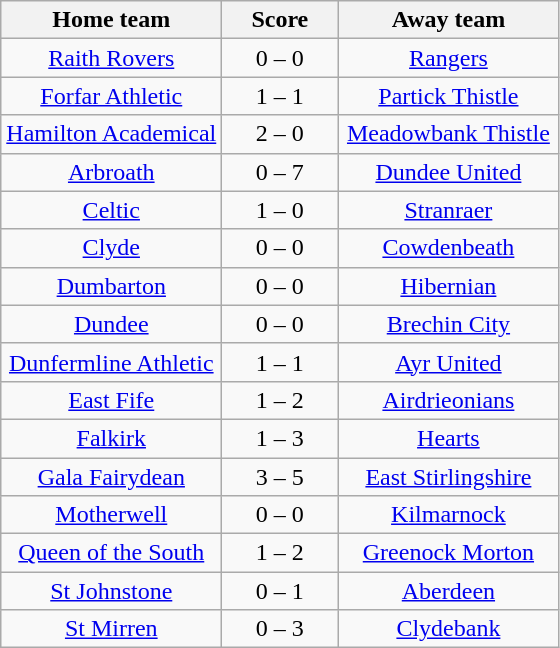<table class="wikitable" style="text-align: center">
<tr>
<th width=140>Home team</th>
<th width=70>Score</th>
<th width=140>Away team</th>
</tr>
<tr>
<td><a href='#'>Raith Rovers</a></td>
<td>0 – 0</td>
<td><a href='#'>Rangers</a></td>
</tr>
<tr>
<td><a href='#'>Forfar Athletic</a></td>
<td>1 – 1</td>
<td><a href='#'>Partick Thistle</a></td>
</tr>
<tr>
<td><a href='#'>Hamilton Academical</a></td>
<td>2 – 0</td>
<td><a href='#'>Meadowbank Thistle</a></td>
</tr>
<tr>
<td><a href='#'>Arbroath</a></td>
<td>0 – 7</td>
<td><a href='#'>Dundee United</a></td>
</tr>
<tr>
<td><a href='#'>Celtic</a></td>
<td>1 – 0</td>
<td><a href='#'>Stranraer</a></td>
</tr>
<tr>
<td><a href='#'>Clyde</a></td>
<td>0 – 0</td>
<td><a href='#'>Cowdenbeath</a></td>
</tr>
<tr>
<td><a href='#'>Dumbarton</a></td>
<td>0 – 0</td>
<td><a href='#'>Hibernian</a></td>
</tr>
<tr>
<td><a href='#'>Dundee</a></td>
<td>0 – 0</td>
<td><a href='#'>Brechin City</a></td>
</tr>
<tr>
<td><a href='#'>Dunfermline Athletic</a></td>
<td>1 – 1</td>
<td><a href='#'>Ayr United</a></td>
</tr>
<tr>
<td><a href='#'>East Fife</a></td>
<td>1 – 2</td>
<td><a href='#'>Airdrieonians</a></td>
</tr>
<tr>
<td><a href='#'>Falkirk</a></td>
<td>1 – 3</td>
<td><a href='#'>Hearts</a></td>
</tr>
<tr>
<td><a href='#'>Gala Fairydean</a></td>
<td>3 – 5</td>
<td><a href='#'>East Stirlingshire</a></td>
</tr>
<tr>
<td><a href='#'>Motherwell</a></td>
<td>0 – 0</td>
<td><a href='#'>Kilmarnock</a></td>
</tr>
<tr>
<td><a href='#'>Queen of the South</a></td>
<td>1 – 2</td>
<td><a href='#'>Greenock Morton</a></td>
</tr>
<tr>
<td><a href='#'>St Johnstone</a></td>
<td>0 – 1</td>
<td><a href='#'>Aberdeen</a></td>
</tr>
<tr>
<td><a href='#'>St Mirren</a></td>
<td>0 – 3</td>
<td><a href='#'>Clydebank</a></td>
</tr>
</table>
